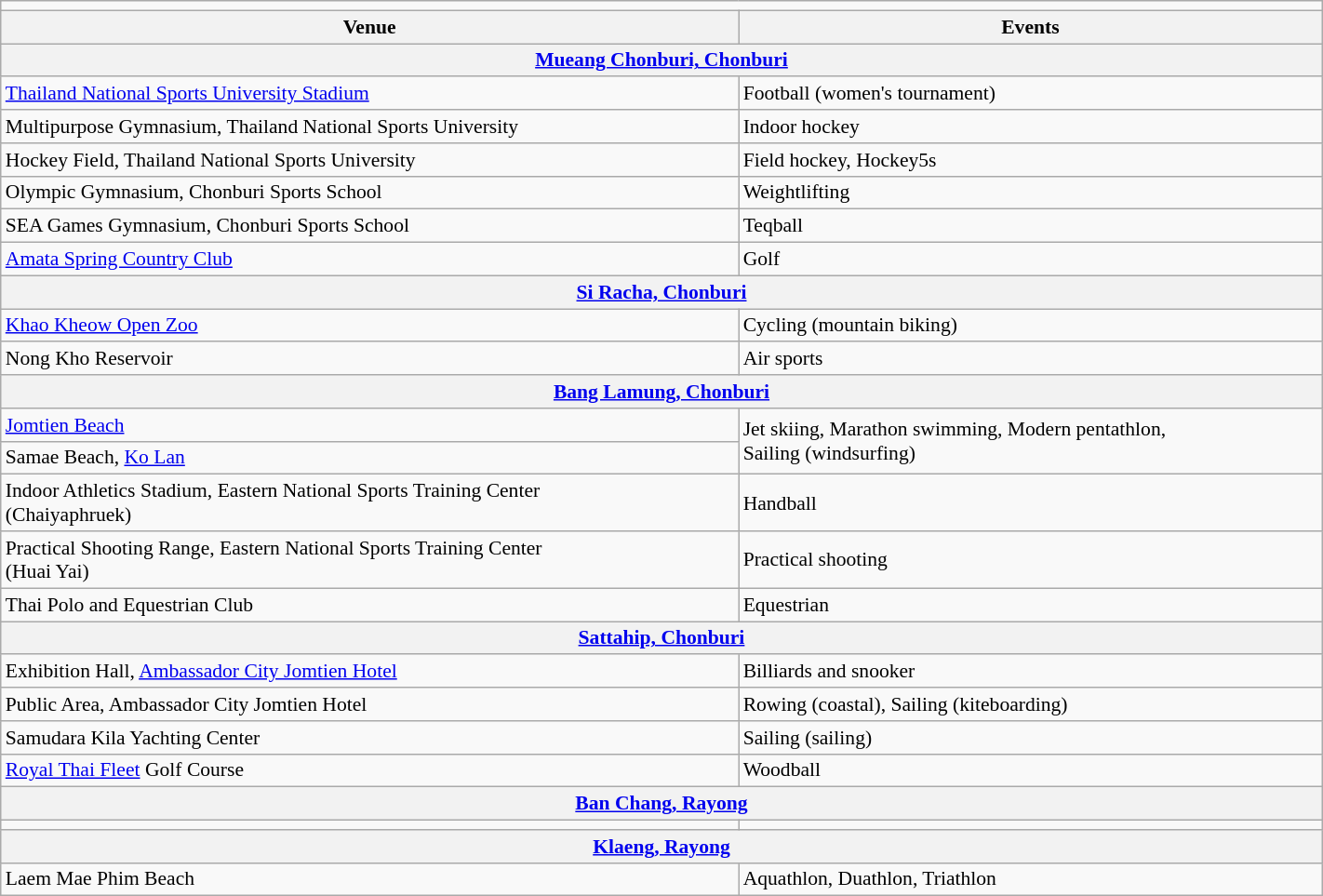<table class="wikitable" style="width:75%; font-size:90%;">
<tr>
<td colspan="2" style="text-align:center;"></td>
</tr>
<tr>
<th>Venue</th>
<th>Events</th>
</tr>
<tr>
<th colspan="2"><a href='#'>Mueang Chonburi, Chonburi</a></th>
</tr>
<tr>
<td><a href='#'>Thailand National Sports University Stadium</a></td>
<td>Football (women's tournament)</td>
</tr>
<tr>
<td>Multipurpose Gymnasium, Thailand National Sports University</td>
<td>Indoor hockey</td>
</tr>
<tr>
<td>Hockey Field, Thailand National Sports University</td>
<td>Field hockey, Hockey5s</td>
</tr>
<tr>
<td>Olympic Gymnasium, Chonburi Sports School</td>
<td>Weightlifting</td>
</tr>
<tr>
<td>SEA Games Gymnasium, Chonburi Sports School</td>
<td>Teqball</td>
</tr>
<tr>
<td><a href='#'>Amata Spring Country Club</a></td>
<td>Golf</td>
</tr>
<tr>
<th colspan="2"><a href='#'>Si Racha, Chonburi</a></th>
</tr>
<tr>
<td><a href='#'>Khao Kheow Open Zoo</a></td>
<td>Cycling (mountain biking)</td>
</tr>
<tr>
<td>Nong Kho Reservoir</td>
<td>Air sports</td>
</tr>
<tr>
<th colspan="2"><a href='#'>Bang Lamung, Chonburi</a></th>
</tr>
<tr>
<td><a href='#'>Jomtien Beach</a></td>
<td rowspan="2">Jet skiing, Marathon swimming, Modern pentathlon,<br>Sailing (windsurfing)</td>
</tr>
<tr>
<td>Samae Beach, <a href='#'>Ko Lan</a></td>
</tr>
<tr>
<td>Indoor Athletics Stadium, Eastern National Sports Training Center<br>(Chaiyaphruek)</td>
<td>Handball</td>
</tr>
<tr>
<td>Practical Shooting Range, Eastern National Sports Training Center<br>(Huai Yai)</td>
<td>Practical shooting</td>
</tr>
<tr>
<td>Thai Polo and Equestrian Club</td>
<td>Equestrian</td>
</tr>
<tr>
<th colspan="2"><a href='#'>Sattahip, Chonburi</a></th>
</tr>
<tr>
<td>Exhibition Hall, <a href='#'>Ambassador City Jomtien Hotel</a></td>
<td>Billiards and snooker</td>
</tr>
<tr>
<td>Public Area, Ambassador City Jomtien Hotel</td>
<td>Rowing (coastal), Sailing (kiteboarding)</td>
</tr>
<tr>
<td>Samudara Kila Yachting Center</td>
<td>Sailing (sailing)</td>
</tr>
<tr>
<td><a href='#'>Royal Thai Fleet</a> Golf Course</td>
<td>Woodball</td>
</tr>
<tr>
<th colspan="2"><a href='#'>Ban Chang, Rayong</a></th>
</tr>
<tr>
<td></td>
<td></td>
</tr>
<tr>
<th colspan="2"><a href='#'>Klaeng, Rayong</a></th>
</tr>
<tr>
<td>Laem Mae Phim Beach</td>
<td>Aquathlon, Duathlon, Triathlon</td>
</tr>
</table>
